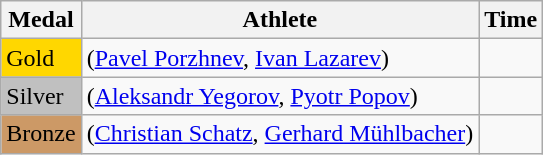<table class="wikitable">
<tr>
<th>Medal</th>
<th>Athlete</th>
<th>Time</th>
</tr>
<tr>
<td bgcolor="gold">Gold</td>
<td> (<a href='#'>Pavel Porzhnev</a>, <a href='#'>Ivan Lazarev</a>)</td>
<td></td>
</tr>
<tr>
<td bgcolor="silver">Silver</td>
<td> (<a href='#'>Aleksandr Yegorov</a>, <a href='#'>Pyotr Popov</a>)</td>
<td></td>
</tr>
<tr>
<td bgcolor="CC9966">Bronze</td>
<td> (<a href='#'>Christian Schatz</a>, <a href='#'>Gerhard Mühlbacher</a>)</td>
<td></td>
</tr>
</table>
